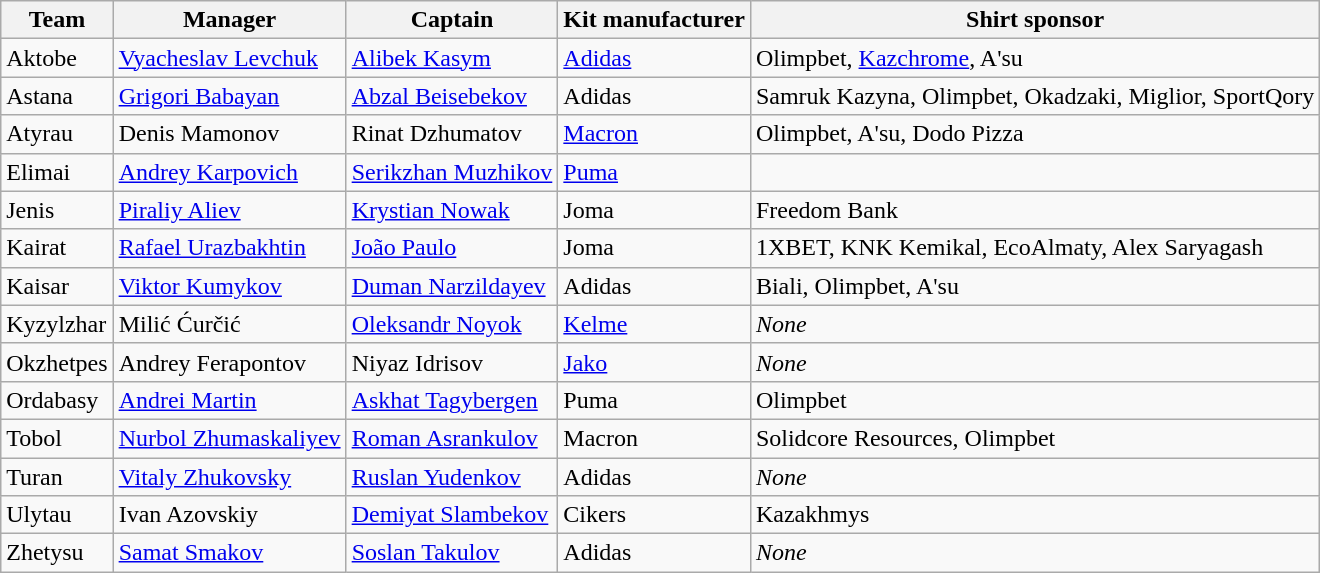<table class="wikitable sortable" style="text-align: left;">
<tr>
<th>Team</th>
<th>Manager</th>
<th>Captain</th>
<th>Kit manufacturer</th>
<th>Shirt sponsor</th>
</tr>
<tr>
<td>Aktobe</td>
<td> <a href='#'>Vyacheslav Levchuk</a></td>
<td> <a href='#'>Alibek Kasym</a></td>
<td><a href='#'>Adidas</a></td>
<td>Olimpbet, <a href='#'>Kazchrome</a>, A'su</td>
</tr>
<tr>
<td>Astana</td>
<td> <a href='#'>Grigori Babayan</a></td>
<td> <a href='#'>Abzal Beisebekov</a></td>
<td>Adidas</td>
<td>Samruk Kazyna, Olimpbet, Okadzaki, Miglior, SportQory</td>
</tr>
<tr>
<td>Atyrau</td>
<td> Denis Mamonov</td>
<td> Rinat Dzhumatov</td>
<td><a href='#'>Macron</a></td>
<td>Olimpbet, A'su, Dodo Pizza</td>
</tr>
<tr>
<td>Elimai</td>
<td> <a href='#'>Andrey Karpovich</a></td>
<td> <a href='#'>Serikzhan Muzhikov</a></td>
<td><a href='#'>Puma</a></td>
<td></td>
</tr>
<tr>
<td>Jenis</td>
<td> <a href='#'>Piraliy Aliev</a></td>
<td> <a href='#'>Krystian Nowak</a></td>
<td>Joma</td>
<td>Freedom Bank</td>
</tr>
<tr>
<td>Kairat</td>
<td> <a href='#'>Rafael Urazbakhtin</a></td>
<td> <a href='#'>João Paulo</a></td>
<td>Joma</td>
<td>1XBET, KNK Kemikal, EcoAlmaty, Alex Saryagash</td>
</tr>
<tr>
<td>Kaisar</td>
<td> <a href='#'>Viktor Kumykov</a></td>
<td> <a href='#'>Duman Narzildayev</a></td>
<td>Adidas</td>
<td>Biali, Olimpbet, A'su</td>
</tr>
<tr>
<td>Kyzylzhar</td>
<td> Milić Ćurčić</td>
<td> <a href='#'>Oleksandr Noyok</a></td>
<td><a href='#'>Kelme</a></td>
<td><em>None</em></td>
</tr>
<tr>
<td>Okzhetpes</td>
<td> Andrey Ferapontov</td>
<td> Niyaz Idrisov</td>
<td><a href='#'>Jako</a></td>
<td><em>None</em></td>
</tr>
<tr>
<td>Ordabasy</td>
<td> <a href='#'>Andrei Martin</a></td>
<td> <a href='#'>Askhat Tagybergen</a></td>
<td>Puma</td>
<td>Olimpbet</td>
</tr>
<tr>
<td>Tobol</td>
<td> <a href='#'>Nurbol Zhumaskaliyev</a></td>
<td> <a href='#'>Roman Asrankulov</a></td>
<td>Macron</td>
<td>Solidcore Resources, Olimpbet</td>
</tr>
<tr>
<td>Turan</td>
<td> <a href='#'>Vitaly Zhukovsky</a></td>
<td> <a href='#'>Ruslan Yudenkov</a></td>
<td>Adidas</td>
<td><em>None</em></td>
</tr>
<tr>
<td>Ulytau</td>
<td> Ivan Azovskiy</td>
<td> <a href='#'>Demiyat Slambekov</a></td>
<td>Cikers</td>
<td>Kazakhmys</td>
</tr>
<tr>
<td>Zhetysu</td>
<td> <a href='#'>Samat Smakov</a></td>
<td> <a href='#'>Soslan Takulov</a></td>
<td>Adidas</td>
<td><em>None</em></td>
</tr>
</table>
